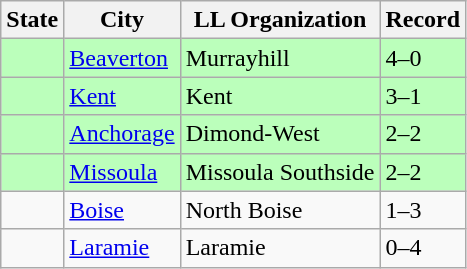<table class="wikitable">
<tr>
<th>State</th>
<th>City</th>
<th>LL Organization</th>
<th>Record</th>
</tr>
<tr style="background:#bfb;">
<td><strong></strong></td>
<td><a href='#'>Beaverton</a></td>
<td>Murrayhill</td>
<td>4–0</td>
</tr>
<tr style="background:#bfb;">
<td><strong></strong></td>
<td><a href='#'>Kent</a></td>
<td>Kent</td>
<td>3–1</td>
</tr>
<tr style="background:#bfb;">
<td><strong></strong></td>
<td><a href='#'>Anchorage</a></td>
<td>Dimond-West</td>
<td>2–2</td>
</tr>
<tr style="background:#bfb;">
<td><strong></strong></td>
<td><a href='#'>Missoula</a></td>
<td>Missoula Southside</td>
<td>2–2</td>
</tr>
<tr>
<td><strong></strong></td>
<td><a href='#'>Boise</a></td>
<td>North Boise</td>
<td>1–3</td>
</tr>
<tr>
<td><strong></strong></td>
<td><a href='#'>Laramie</a></td>
<td>Laramie</td>
<td>0–4</td>
</tr>
</table>
